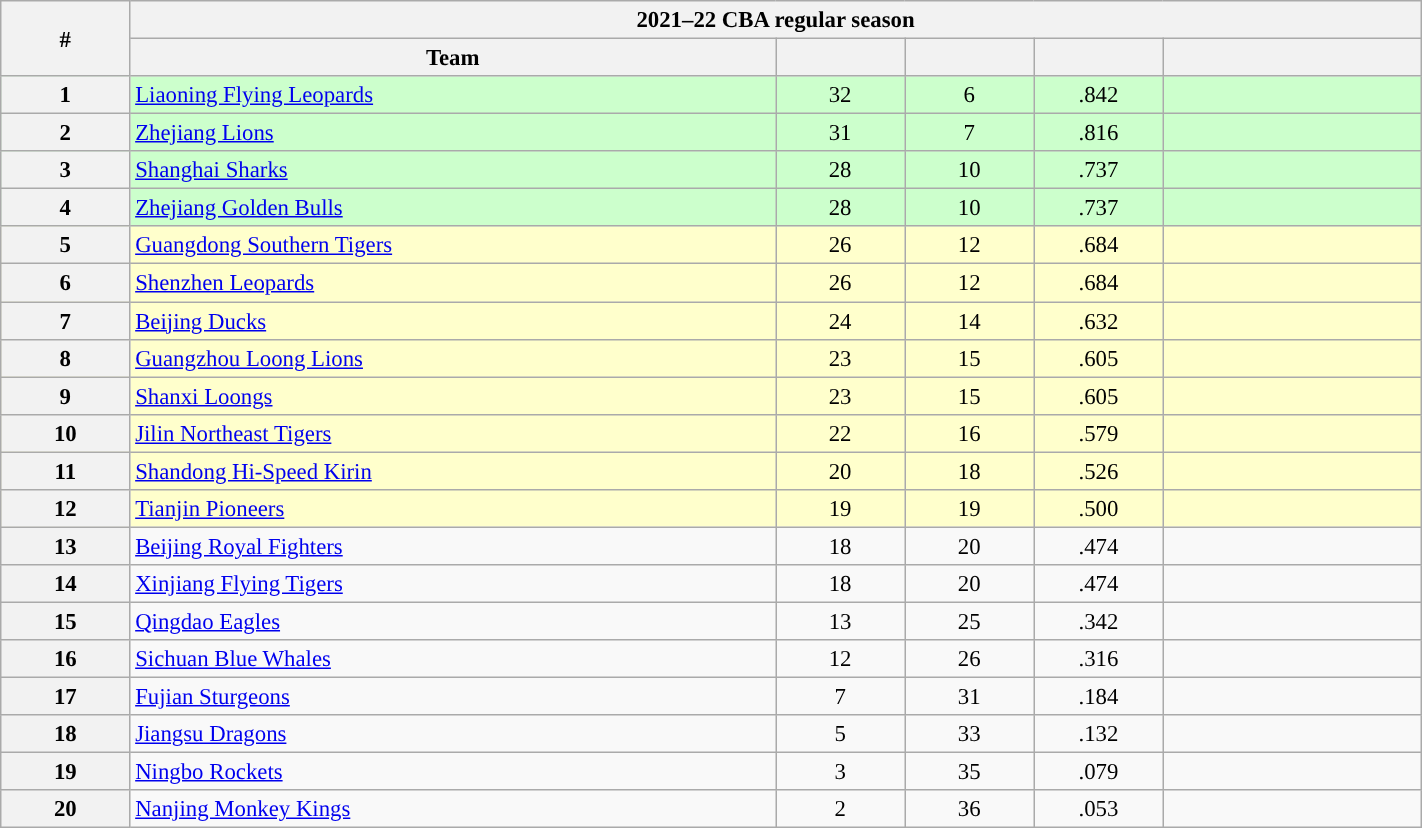<table class="wikitable"  style="width:75%; font-size:95%;">
<tr>
<th style="width:5%;" rowspan="2">#</th>
<th colspan="6" style="text-align:center;">2021–22 CBA regular season</th>
</tr>
<tr style="text-align:center;">
<th style="width:25%;">Team</th>
<th style="width:5%;"></th>
<th style="width:5%;"></th>
<th style="width:5%;"></th>
<th style="width:10%;"></th>
</tr>
<tr style="text-align:center; background:#cfc;">
<th>1</th>
<td style="text-align:left;"><a href='#'>Liaoning Flying Leopards</a></td>
<td>32</td>
<td>6</td>
<td>.842</td>
<td></td>
</tr>
<tr style="text-align:center; background:#cfc;">
<th>2</th>
<td style="text-align:left;"><a href='#'>Zhejiang Lions</a></td>
<td>31</td>
<td>7</td>
<td>.816</td>
<td></td>
</tr>
<tr style="text-align:center; background:#cfc;">
<th>3</th>
<td style="text-align:left;"><a href='#'>Shanghai Sharks</a></td>
<td>28</td>
<td>10</td>
<td>.737</td>
<td></td>
</tr>
<tr style="text-align:center; background:#cfc;">
<th>4</th>
<td style="text-align:left;"><a href='#'>Zhejiang Golden Bulls</a></td>
<td>28</td>
<td>10</td>
<td>.737</td>
<td></td>
</tr>
<tr style="text-align:center; background:#ffc;">
<th>5</th>
<td style="text-align:left;"><a href='#'>Guangdong Southern Tigers</a></td>
<td>26</td>
<td>12</td>
<td>.684</td>
<td></td>
</tr>
<tr style="text-align:center; background:#ffc;">
<th>6</th>
<td style="text-align:left;"><a href='#'>Shenzhen Leopards</a></td>
<td>26</td>
<td>12</td>
<td>.684</td>
<td></td>
</tr>
<tr style="text-align:center; background:#ffc;">
<th>7</th>
<td style="text-align:left;"><a href='#'>Beijing Ducks</a></td>
<td>24</td>
<td>14</td>
<td>.632</td>
<td></td>
</tr>
<tr style="text-align:center; background:#ffc;">
<th>8</th>
<td style="text-align:left;"><a href='#'>Guangzhou Loong Lions</a></td>
<td>23</td>
<td>15</td>
<td>.605</td>
<td></td>
</tr>
<tr style="text-align:center; background:#ffc;">
<th>9</th>
<td style="text-align:left;"><a href='#'>Shanxi Loongs</a></td>
<td>23</td>
<td>15</td>
<td>.605</td>
<td></td>
</tr>
<tr style="text-align:center; background:#ffc;">
<th>10</th>
<td style="text-align:left;"><a href='#'>Jilin Northeast Tigers</a></td>
<td>22</td>
<td>16</td>
<td>.579</td>
<td></td>
</tr>
<tr style="text-align:center; background:#ffc;">
<th>11</th>
<td style="text-align:left;"><a href='#'>Shandong Hi-Speed Kirin</a></td>
<td>20</td>
<td>18</td>
<td>.526</td>
<td></td>
</tr>
<tr style="text-align:center; background:#ffc;">
<th>12</th>
<td style="text-align:left;"><a href='#'>Tianjin Pioneers</a></td>
<td>19</td>
<td>19</td>
<td>.500</td>
<td></td>
</tr>
<tr style="text-align:center;">
<th>13</th>
<td style="text-align:left;"><a href='#'>Beijing Royal Fighters</a></td>
<td>18</td>
<td>20</td>
<td>.474</td>
<td></td>
</tr>
<tr style="text-align:center;">
<th>14</th>
<td style="text-align:left;"><a href='#'>Xinjiang Flying Tigers</a></td>
<td>18</td>
<td>20</td>
<td>.474</td>
<td></td>
</tr>
<tr style="text-align:center;">
<th>15</th>
<td style="text-align:left;"><a href='#'>Qingdao Eagles</a></td>
<td>13</td>
<td>25</td>
<td>.342</td>
<td></td>
</tr>
<tr style="text-align:center;">
<th>16</th>
<td style="text-align:left;"><a href='#'>Sichuan Blue Whales</a></td>
<td>12</td>
<td>26</td>
<td>.316</td>
<td></td>
</tr>
<tr style="text-align:center;">
<th>17</th>
<td style="text-align:left;"><a href='#'>Fujian Sturgeons</a></td>
<td>7</td>
<td>31</td>
<td>.184</td>
<td></td>
</tr>
<tr style="text-align:center;">
<th>18</th>
<td style="text-align:left;"><a href='#'>Jiangsu Dragons</a></td>
<td>5</td>
<td>33</td>
<td>.132</td>
<td></td>
</tr>
<tr style="text-align:center;">
<th>19</th>
<td style="text-align:left;"><a href='#'>Ningbo Rockets</a></td>
<td>3</td>
<td>35</td>
<td>.079</td>
<td></td>
</tr>
<tr style="text-align:center;">
<th>20</th>
<td style="text-align:left;"><a href='#'>Nanjing Monkey Kings</a></td>
<td>2</td>
<td>36</td>
<td>.053</td>
<td></td>
</tr>
</table>
